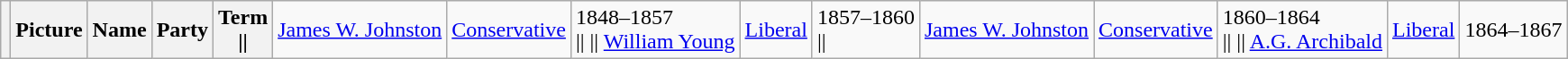<table class="wikitable">
<tr>
<th></th>
<th>Picture</th>
<th>Name</th>
<th>Party</th>
<th>Term<br> || </th>
<td><a href='#'>James W. Johnston</a></td>
<td><a href='#'>Conservative</a></td>
<td>1848–1857<br> ||  || <a href='#'>William Young</a></td>
<td><a href='#'>Liberal</a></td>
<td>1857–1860<br> || </td>
<td><a href='#'>James W. Johnston</a></td>
<td><a href='#'>Conservative</a></td>
<td>1860–1864<br> ||  || <a href='#'>A.G. Archibald</a></td>
<td><a href='#'>Liberal</a></td>
<td>1864–1867</td>
</tr>
</table>
